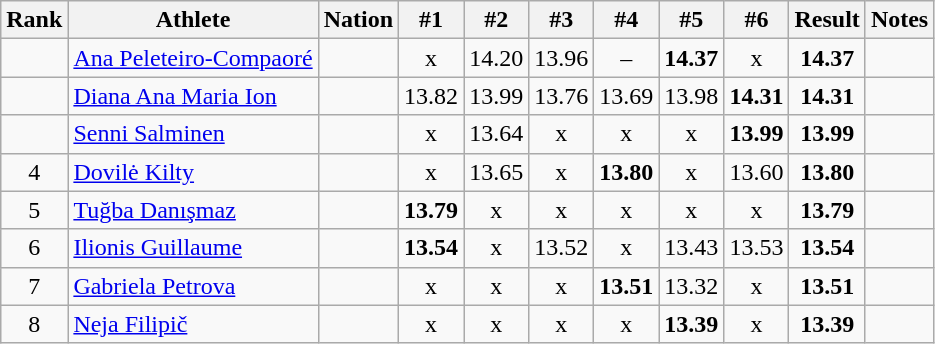<table class="wikitable sortable" style="text-align:center">
<tr>
<th scope="col">Rank</th>
<th scope="col">Athlete</th>
<th scope="col">Nation</th>
<th>#1</th>
<th>#2</th>
<th>#3</th>
<th>#4</th>
<th>#5</th>
<th>#6</th>
<th scope="col">Result</th>
<th scope="col">Notes</th>
</tr>
<tr>
<td></td>
<td align="left"><a href='#'>Ana Peleteiro-Compaoré</a></td>
<td align="left"></td>
<td>x</td>
<td>14.20</td>
<td>13.96</td>
<td>–</td>
<td><strong>14.37</strong></td>
<td>x</td>
<td><strong>14.37</strong></td>
<td></td>
</tr>
<tr>
<td></td>
<td align="left"><a href='#'>Diana Ana Maria Ion</a></td>
<td align="left"></td>
<td>13.82</td>
<td>13.99</td>
<td>13.76</td>
<td>13.69</td>
<td>13.98</td>
<td><strong>14.31</strong></td>
<td><strong>14.31</strong></td>
<td></td>
</tr>
<tr>
<td></td>
<td align="left"><a href='#'>Senni Salminen</a></td>
<td align="left"></td>
<td>x</td>
<td>13.64</td>
<td>x</td>
<td>x</td>
<td>x</td>
<td><strong>13.99</strong></td>
<td><strong>13.99</strong></td>
<td></td>
</tr>
<tr>
<td>4</td>
<td align="left"><a href='#'>Dovilė Kilty</a></td>
<td align="left"></td>
<td>x</td>
<td>13.65</td>
<td>x</td>
<td><strong>13.80</strong></td>
<td>x</td>
<td>13.60</td>
<td><strong>13.80</strong></td>
<td></td>
</tr>
<tr>
<td>5</td>
<td align="left"><a href='#'>Tuğba Danışmaz</a></td>
<td align="left"></td>
<td><strong>13.79</strong></td>
<td>x</td>
<td>x</td>
<td>x</td>
<td>x</td>
<td>x</td>
<td><strong>13.79</strong></td>
<td></td>
</tr>
<tr>
<td>6</td>
<td align="left"><a href='#'>Ilionis Guillaume</a></td>
<td align="left"></td>
<td><strong>13.54</strong></td>
<td>x</td>
<td>13.52</td>
<td>x</td>
<td>13.43</td>
<td>13.53</td>
<td><strong>13.54</strong></td>
<td></td>
</tr>
<tr>
<td>7</td>
<td align="left"><a href='#'>Gabriela Petrova</a></td>
<td align="left"></td>
<td>x</td>
<td>x</td>
<td>x</td>
<td><strong>13.51</strong></td>
<td>13.32</td>
<td>x</td>
<td><strong>13.51</strong></td>
<td></td>
</tr>
<tr>
<td>8</td>
<td align="left"><a href='#'>Neja Filipič</a></td>
<td align="left"></td>
<td>x</td>
<td>x</td>
<td>x</td>
<td>x</td>
<td><strong>13.39</strong></td>
<td>x</td>
<td><strong>13.39</strong></td>
<td></td>
</tr>
</table>
